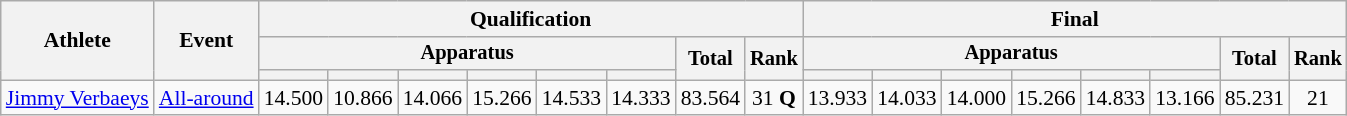<table class="wikitable" style="font-size:90%">
<tr>
<th rowspan=3>Athlete</th>
<th rowspan=3>Event</th>
<th colspan =8>Qualification</th>
<th colspan =8>Final</th>
</tr>
<tr style="font-size:95%">
<th colspan=6>Apparatus</th>
<th rowspan=2>Total</th>
<th rowspan=2>Rank</th>
<th colspan=6>Apparatus</th>
<th rowspan=2>Total</th>
<th rowspan=2>Rank</th>
</tr>
<tr style="font-size:95%">
<th></th>
<th></th>
<th></th>
<th></th>
<th></th>
<th></th>
<th></th>
<th></th>
<th></th>
<th></th>
<th></th>
<th></th>
</tr>
<tr align=center>
<td align=left><a href='#'>Jimmy Verbaeys</a></td>
<td align=left><a href='#'>All-around</a></td>
<td>14.500</td>
<td>10.866</td>
<td>14.066</td>
<td>15.266</td>
<td>14.533</td>
<td>14.333</td>
<td>83.564</td>
<td>31 <strong>Q</strong></td>
<td>13.933</td>
<td>14.033</td>
<td>14.000</td>
<td>15.266</td>
<td>14.833</td>
<td>13.166</td>
<td>85.231</td>
<td>21</td>
</tr>
</table>
